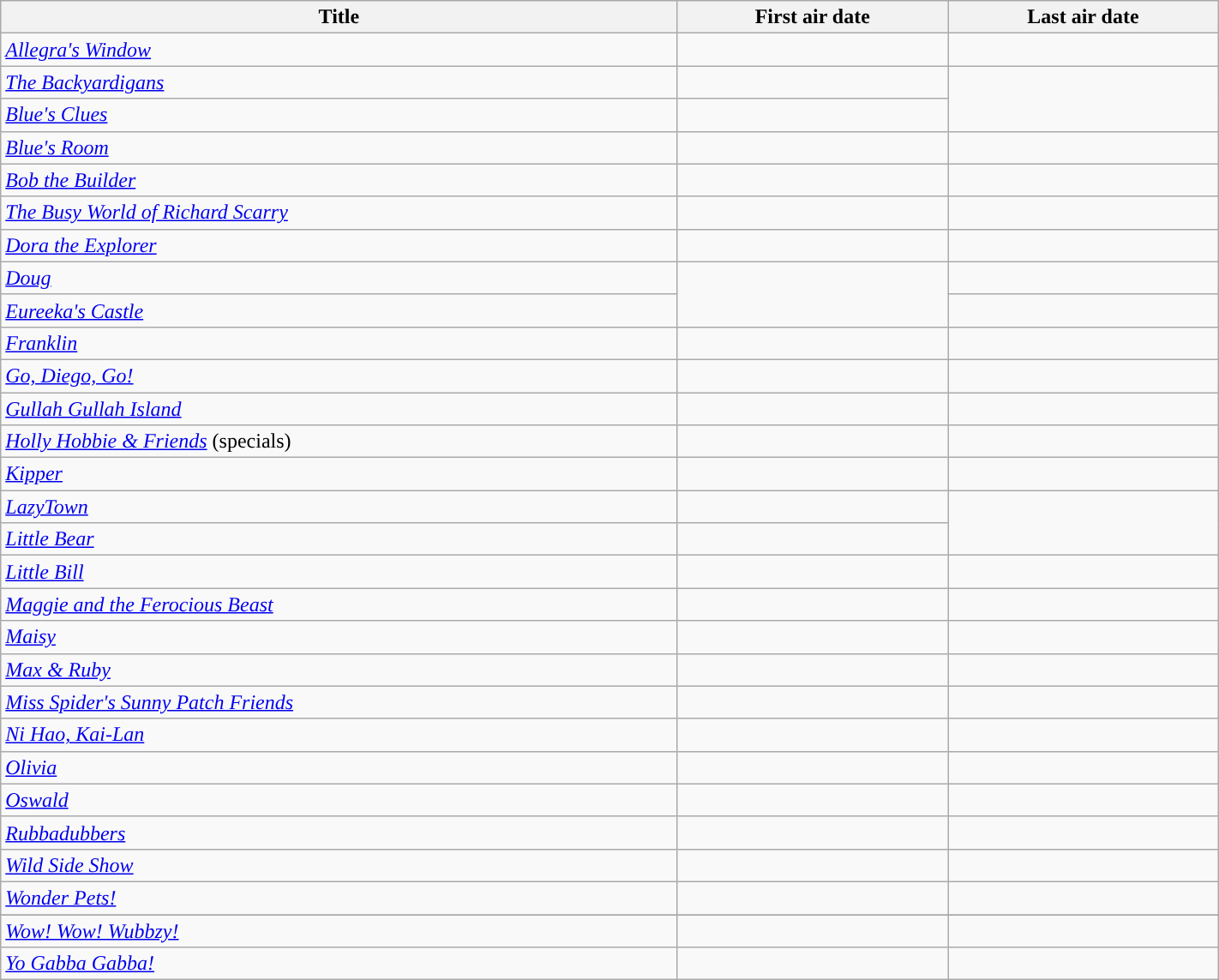<table class="wikitable plainrowheaders sortable" style="width:75%;text-align:center;">
<tr>
<th scope="col" style="width:25%;">Title</th>
<th scope="col" style="width:10%;">First air date</th>
<th scope="col" style="width:10%;">Last air date</th>
</tr>
<tr>
<td scope="row" style="text-align:left;"><em><a href='#'>Allegra's Window</a></em></td>
<td></td>
<td></td>
</tr>
<tr>
<td style="text-align:left;" scope="row"><em><a href='#'>The Backyardigans</a></em></td>
<td></td>
<td rowspan="2"></td>
</tr>
<tr>
<td style="text-align:left;" scope="row"><em><a href='#'>Blue's Clues</a></em></td>
<td></td>
</tr>
<tr>
<td scope="row" style="text-align:left;"><em><a href='#'>Blue's Room</a></em></td>
<td></td>
<td></td>
</tr>
<tr>
<td scope="row" style="text-align:left;"><em><a href='#'>Bob the Builder</a></em></td>
<td></td>
<td></td>
</tr>
<tr>
<td scope="row" style="text-align:left;"><em><a href='#'>The Busy World of Richard Scarry</a></em></td>
<td></td>
<td></td>
</tr>
<tr>
<td scope="row" style="text-align:left;"><em><a href='#'>Dora the Explorer</a></em></td>
<td></td>
<td></td>
</tr>
<tr>
<td scope="row" style="text-align:left;"><em><a href='#'>Doug</a></em></td>
<td rowspan="2"></td>
<td></td>
</tr>
<tr>
<td scope="row" style="text-align:left;"><em><a href='#'>Eureeka's Castle</a></em></td>
<td></td>
</tr>
<tr>
<td scope="row" style="text-align:left;"><em><a href='#'>Franklin</a></em></td>
<td></td>
<td></td>
</tr>
<tr>
<td scope="row" style="text-align:left;"><em><a href='#'>Go, Diego, Go!</a></em></td>
<td></td>
<td></td>
</tr>
<tr>
<td scope="row" style="text-align:left;"><em><a href='#'>Gullah Gullah Island</a></em></td>
<td></td>
<td></td>
</tr>
<tr>
<td scope="row" style="text-align:left;"><em><a href='#'>Holly Hobbie & Friends</a></em> (specials)</td>
<td></td>
<td></td>
</tr>
<tr>
<td scope="row" style="text-align:left;"><em><a href='#'>Kipper</a></em></td>
<td></td>
<td></td>
</tr>
<tr>
<td scope="row" style="text-align:left;"><em><a href='#'>LazyTown</a></em></td>
<td></td>
<td rowspan="2"></td>
</tr>
<tr>
<td scope="row" style="text-align:left;"><em><a href='#'>Little Bear</a></em></td>
<td></td>
</tr>
<tr>
<td scope="row" style="text-align:left;"><em><a href='#'>Little Bill</a></em></td>
<td></td>
<td></td>
</tr>
<tr>
<td scope="row" style="text-align:left;"><em><a href='#'>Maggie and the Ferocious Beast</a></em></td>
<td></td>
<td></td>
</tr>
<tr>
<td scope="row" style="text-align:left;"><em><a href='#'>Maisy</a></em></td>
<td></td>
<td></td>
</tr>
<tr>
<td scope="row" style="text-align:left;"><em><a href='#'>Max & Ruby</a></em></td>
<td></td>
<td></td>
</tr>
<tr>
<td scope="row" style="text-align:left;"><em><a href='#'>Miss Spider's Sunny Patch Friends</a></em></td>
<td></td>
<td></td>
</tr>
<tr>
<td scope="row" style="text-align:left;"><em><a href='#'>Ni Hao, Kai-Lan</a></em></td>
<td></td>
<td></td>
</tr>
<tr>
<td scope="row" style="text-align:left;"><em><a href='#'>Olivia</a></em></td>
<td></td>
<td></td>
</tr>
<tr 27,>
<td scope="row" style="text-align:left;"><em><a href='#'>Oswald</a></em></td>
<td></td>
<td></td>
</tr>
<tr>
<td scope="row" style="text-align:left;"><em><a href='#'>Rubbadubbers</a></em></td>
<td></td>
<td></td>
</tr>
<tr 27,>
<td scope="row" style="text-align:left;"><em><a href='#'>Wild Side Show</a></em></td>
<td></td>
<td></td>
</tr>
<tr>
<td scope="row" style="text-align:left;"><em><a href='#'>Wonder Pets!</a></em></td>
<td></td>
<td></td>
</tr>
<tr>
</tr>
<tr Dec>
<td scope="row" style="text-align:left;"><em><a href='#'>Wow! Wow! Wubbzy!</a></em></td>
<td></td>
<td></td>
</tr>
<tr>
<td scope="row" style="text-align:left;"><em><a href='#'>Yo Gabba Gabba!</a></em></td>
<td></td>
<td></td>
</tr>
</table>
